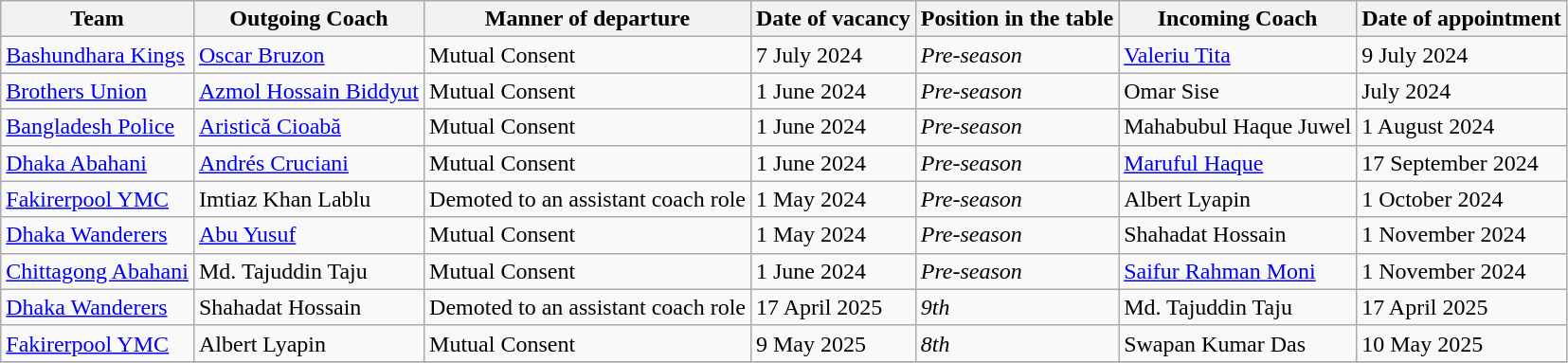<table class="wikitable">
<tr>
<th>Team</th>
<th>Outgoing Coach</th>
<th>Manner of departure</th>
<th>Date of vacancy</th>
<th>Position in the table</th>
<th>Incoming Coach</th>
<th>Date of appointment</th>
</tr>
<tr>
<td><a href='#'>Bashundhara Kings</a></td>
<td> <a href='#'>Oscar Bruzon</a></td>
<td>Mutual Consent</td>
<td>7 July 2024</td>
<td><em>Pre-season</em></td>
<td> <a href='#'>Valeriu Tita</a></td>
<td>9 July 2024</td>
</tr>
<tr>
<td><a href='#'>Brothers Union</a></td>
<td> <a href='#'>Azmol Hossain Biddyut</a></td>
<td>Mutual Consent</td>
<td>1 June 2024</td>
<td><em>Pre-season</em></td>
<td> Omar Sise</td>
<td>July 2024</td>
</tr>
<tr>
<td><a href='#'>Bangladesh Police</a></td>
<td> <a href='#'>Aristică Cioabă</a></td>
<td>Mutual Consent</td>
<td>1 June 2024</td>
<td><em>Pre-season</em></td>
<td> Mahabubul Haque Juwel</td>
<td>1 August 2024</td>
</tr>
<tr>
<td><a href='#'>Dhaka Abahani</a></td>
<td> <a href='#'>Andrés Cruciani</a></td>
<td>Mutual Consent</td>
<td>1 June 2024</td>
<td><em>Pre-season</em></td>
<td> <a href='#'>Maruful Haque</a></td>
<td>17 September 2024</td>
</tr>
<tr>
<td><a href='#'>Fakirerpool YMC</a></td>
<td> Imtiaz Khan Lablu</td>
<td>Demoted to an assistant coach role</td>
<td>1 May 2024</td>
<td><em>Pre-season</em></td>
<td> Albert Lyapin</td>
<td>1 October 2024</td>
</tr>
<tr>
<td><a href='#'>Dhaka Wanderers</a></td>
<td> <a href='#'>Abu Yusuf</a></td>
<td>Mutual Consent</td>
<td>1 May 2024</td>
<td><em>Pre-season</em></td>
<td> Shahadat Hossain</td>
<td>1 November 2024</td>
</tr>
<tr>
<td><a href='#'>Chittagong Abahani</a></td>
<td> Md. Tajuddin Taju</td>
<td>Mutual Consent</td>
<td>1 June 2024</td>
<td><em>Pre-season</em></td>
<td> <a href='#'>Saifur Rahman Moni</a></td>
<td>1 November 2024</td>
</tr>
<tr>
<td><a href='#'>Dhaka Wanderers</a></td>
<td> Shahadat Hossain</td>
<td>Demoted to an assistant coach role</td>
<td>17 April 2025</td>
<td><em>9th</em></td>
<td> Md. Tajuddin Taju</td>
<td>17 April 2025</td>
</tr>
<tr>
<td><a href='#'>Fakirerpool YMC</a></td>
<td> Albert Lyapin</td>
<td>Mutual Consent</td>
<td>9 May 2025</td>
<td><em>8th</em></td>
<td> Swapan Kumar Das</td>
<td>10 May 2025</td>
</tr>
<tr>
</tr>
</table>
